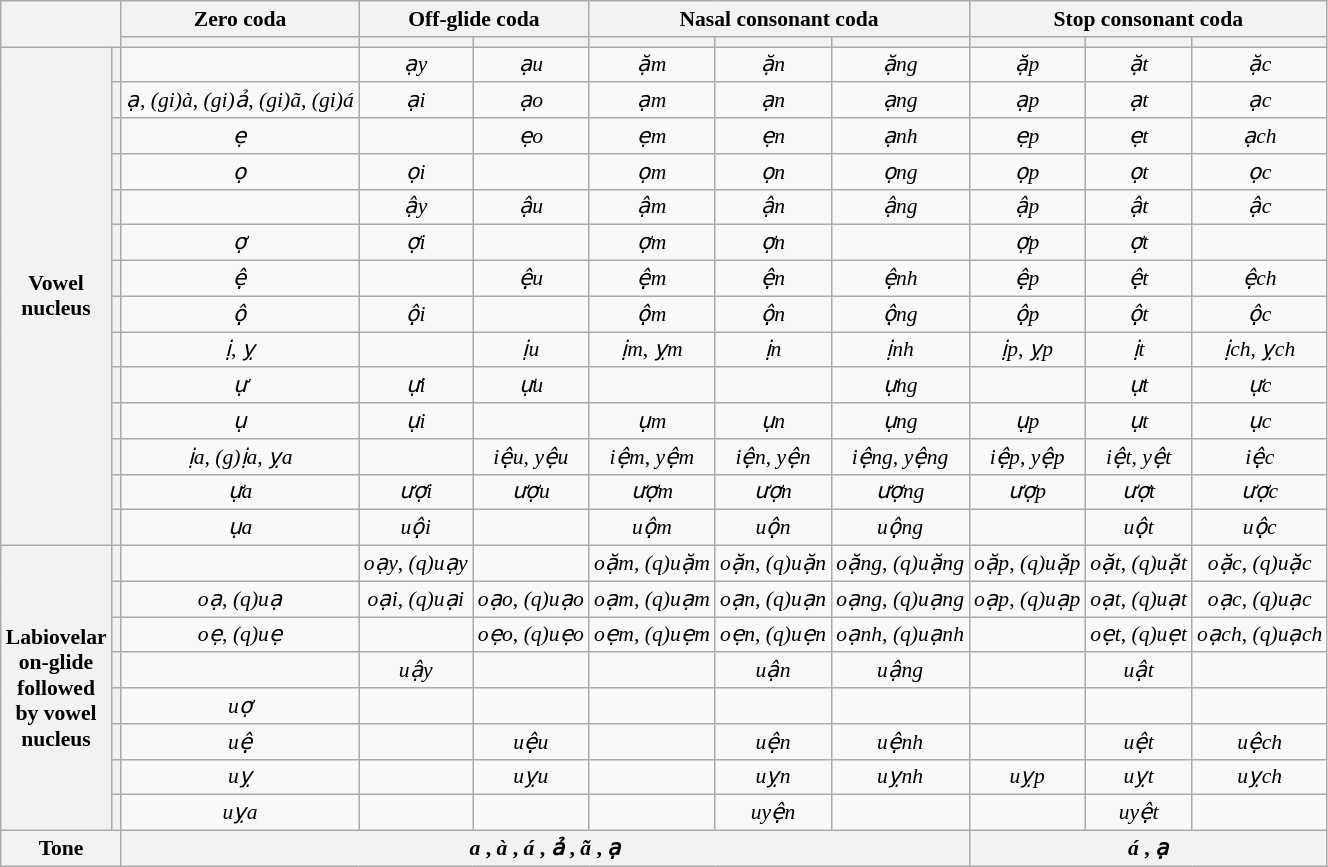<table class="wikitable" style="text-align:center; font-size: 90%">
<tr>
<th rowspan="2" colspan="2"></th>
<th>Zero coda</th>
<th colspan="2">Off-glide coda</th>
<th colspan="3">Nasal consonant coda</th>
<th colspan="3">Stop consonant coda</th>
</tr>
<tr>
<th></th>
<th></th>
<th></th>
<th></th>
<th></th>
<th></th>
<th></th>
<th></th>
<th></th>
</tr>
<tr>
<th rowspan="14" style="width: 5px;">Vowel nucleus</th>
<th></th>
<td></td>
<td><em>ạy</em><br></td>
<td><em>ạu</em><br></td>
<td><em>ặm</em><br></td>
<td><em>ặn</em><br></td>
<td><em>ặng</em><br></td>
<td><em>ặp</em><br></td>
<td><em>ặt</em><br></td>
<td><em>ặc</em><br></td>
</tr>
<tr>
<th></th>
<td><em>ạ</em>, <em>(gi)à</em>, <em>(gi)ả</em>, <em>(gi)ã</em>, <em>(gi)á</em><br></td>
<td><em>ại</em><br></td>
<td><em>ạo</em><br></td>
<td><em>ạm</em><br></td>
<td><em>ạn</em><br></td>
<td><em>ạng</em><br></td>
<td><em>ạp</em><br></td>
<td><em>ạt</em><br></td>
<td><em>ạc</em><br></td>
</tr>
<tr>
<th></th>
<td><em>ẹ</em><br></td>
<td></td>
<td><em>ẹo</em><br></td>
<td><em>ẹm</em><br></td>
<td><em>ẹn</em><br></td>
<td><em>ạnh</em><br></td>
<td><em>ẹp</em><br></td>
<td><em>ẹt</em><br></td>
<td><em>ạch</em><br></td>
</tr>
<tr>
<th></th>
<td><em>ọ</em><br></td>
<td><em>ọi</em><br></td>
<td></td>
<td><em>ọm</em><br></td>
<td><em>ọn</em><br></td>
<td><em>ọng</em><br></td>
<td><em>ọp</em><br></td>
<td><em>ọt</em><br></td>
<td><em>ọc</em><br></td>
</tr>
<tr>
<th></th>
<td></td>
<td><em>ậy</em><br></td>
<td><em>ậu</em><br></td>
<td><em>ậm</em><br></td>
<td><em>ận</em><br></td>
<td><em>ậng</em><br></td>
<td><em>ập</em><br></td>
<td><em>ật</em><br></td>
<td><em>ậc</em><br></td>
</tr>
<tr>
<th></th>
<td><em>ợ</em><br></td>
<td><em>ợi</em><br></td>
<td></td>
<td><em>ợm</em><br></td>
<td><em>ợn</em><br></td>
<td></td>
<td><em>ợp</em><br></td>
<td><em>ợt</em><br></td>
<td></td>
</tr>
<tr>
<th></th>
<td><em>ệ</em><br></td>
<td></td>
<td><em>ệu</em><br></td>
<td><em>ệm</em><br></td>
<td><em>ện</em><br></td>
<td><em>ệnh</em><br></td>
<td><em>ệp</em><br></td>
<td><em>ệt</em><br></td>
<td><em>ệch</em><br></td>
</tr>
<tr>
<th></th>
<td><em>ộ</em><br></td>
<td><em>ội</em><br></td>
<td></td>
<td><em>ộm</em><br></td>
<td><em>ộn</em><br></td>
<td><em>ộng</em><br></td>
<td><em>ộp</em><br></td>
<td><em>ột</em><br></td>
<td><em>ộc</em><br></td>
</tr>
<tr>
<th></th>
<td><em>ị</em>, <em>ỵ</em><br></td>
<td></td>
<td><em>ịu</em><br></td>
<td><em>ịm</em>, <em>ỵm</em><br></td>
<td><em>ịn</em><br></td>
<td><em>ịnh</em><br></td>
<td><em>ịp</em>, <em>ỵp</em><br></td>
<td><em>ịt</em><br></td>
<td><em>ịch</em>, <em>ỵch</em><br></td>
</tr>
<tr>
<th></th>
<td><em>ự</em><br></td>
<td><em>ựi</em><br></td>
<td><em>ựu</em><br></td>
<td></td>
<td></td>
<td><em>ựng</em><br></td>
<td></td>
<td><em>ựt</em><br></td>
<td><em>ực</em><br></td>
</tr>
<tr>
<th></th>
<td><em>ụ</em><br></td>
<td><em>ụi</em><br></td>
<td></td>
<td><em>ụm</em><br></td>
<td><em>ụn</em><br></td>
<td><em>ụng</em><br></td>
<td><em>ụp</em><br></td>
<td><em>ụt</em><br></td>
<td><em>ục</em><br></td>
</tr>
<tr>
<th></th>
<td><em>ịa</em>, <em>(g)ịa</em>, <em>ỵa</em><br></td>
<td></td>
<td><em>iệu</em>, <em>yệu</em><br></td>
<td><em>iệm</em>, <em>yệm</em><br></td>
<td><em>iện</em>, <em>yện </em><br></td>
<td><em>iệng</em>, <em>yệng</em><br></td>
<td><em>iệp</em>, <em>yệp</em><br></td>
<td><em>iệt</em>, <em>yệt</em><br></td>
<td><em>iệc</em><br></td>
</tr>
<tr>
<th></th>
<td><em>ựa</em><br></td>
<td><em>ượi</em><br></td>
<td><em>ượu</em><br></td>
<td><em>ượm</em><br></td>
<td><em>ượn</em><br></td>
<td><em>ượng</em><br></td>
<td><em>ượp</em><br></td>
<td><em>ượt</em><br></td>
<td><em>ược</em><br></td>
</tr>
<tr>
<th></th>
<td><em>ụa</em><br></td>
<td><em>uội</em><br></td>
<td></td>
<td><em>uộm</em><br></td>
<td><em>uộn</em><br></td>
<td><em>uộng</em><br></td>
<td></td>
<td><em>uột</em><br></td>
<td><em>uộc</em><br></td>
</tr>
<tr>
<th rowspan="8">Labiovelar on-glide followed by vowel nucleus</th>
<th></th>
<td></td>
<td><em>oạy</em>, <em>(q)uạy</em><br></td>
<td></td>
<td><em>oặm</em>, <em>(q)uặm</em><br></td>
<td><em>oặn</em>, <em>(q)uặn</em><br></td>
<td><em>oặng</em>, <em>(q)uặng</em><br></td>
<td><em>oặp</em>, <em>(q)uặp</em><br></td>
<td><em>oặt</em>, <em>(q)uặt</em><br></td>
<td><em>oặc</em>, <em>(q)uặc</em><br></td>
</tr>
<tr>
<th></th>
<td><em>oạ</em>, <em>(q)uạ</em><br></td>
<td><em>oại</em>, <em>(q)uại</em><br></td>
<td><em>oạo</em>, <em>(q)uạo</em><br></td>
<td><em>oạm</em>, <em>(q)uạm</em><br></td>
<td><em>oạn</em>, <em>(q)uạn</em><br></td>
<td><em>oạng</em>, <em>(q)uạng </em><br></td>
<td><em>oạp</em>, <em>(q)uạp</em><br></td>
<td><em>oạt</em>, <em>(q)uạt</em><br></td>
<td><em>oạc</em>, <em>(q)uạc</em><br></td>
</tr>
<tr>
<th></th>
<td><em>oẹ</em>, <em>(q)uẹ</em><br></td>
<td></td>
<td><em>oẹo</em>, <em>(q)uẹo</em><br></td>
<td><em>oẹm</em>, <em>(q)uẹm</em><br></td>
<td><em>oẹn</em>, <em>(q)uẹn</em><br></td>
<td><em>oạnh</em>, <em>(q)uạnh</em><br></td>
<td></td>
<td><em>oẹt</em>, <em>(q)uẹt</em><br></td>
<td><em>oạch</em>, <em>(q)uạch</em><br></td>
</tr>
<tr>
<th></th>
<td></td>
<td><em>uậy</em><br></td>
<td></td>
<td></td>
<td><em>uận</em><br></td>
<td><em>uậng</em><br></td>
<td></td>
<td><em>uật</em><br></td>
<td></td>
</tr>
<tr>
<th></th>
<td><em>uợ</em><br></td>
<td></td>
<td></td>
<td></td>
<td></td>
<td></td>
<td></td>
<td></td>
<td></td>
</tr>
<tr>
<th></th>
<td><em>uệ</em><br></td>
<td></td>
<td><em>uệu</em><br></td>
<td></td>
<td><em>uện</em><br></td>
<td><em>uệnh</em><br></td>
<td></td>
<td><em>uệt</em><br></td>
<td><em>uệch</em><br></td>
</tr>
<tr>
<th></th>
<td><em>uỵ</em><br></td>
<td></td>
<td><em>uỵu</em><br></td>
<td></td>
<td><em>uỵn</em><br></td>
<td><em>uỵnh</em><br></td>
<td><em>uỵp</em><br></td>
<td><em>uỵt</em><br></td>
<td><em>uỵch</em><br></td>
</tr>
<tr>
<th></th>
<td><em>uỵa</em><br></td>
<td></td>
<td></td>
<td></td>
<td><em>uyện</em><br></td>
<td></td>
<td></td>
<td><em>uyệt</em><br></td>
<td></td>
</tr>
<tr>
<th colspan="2">Tone</th>
<th colspan="6"><em>a</em> , <em>à</em> , <em>á</em> , <em>ả</em> , <em>ã</em> , <em>ạ</em> </th>
<th colspan="3"><em>á</em> , <em>ạ</em> </th>
</tr>
</table>
